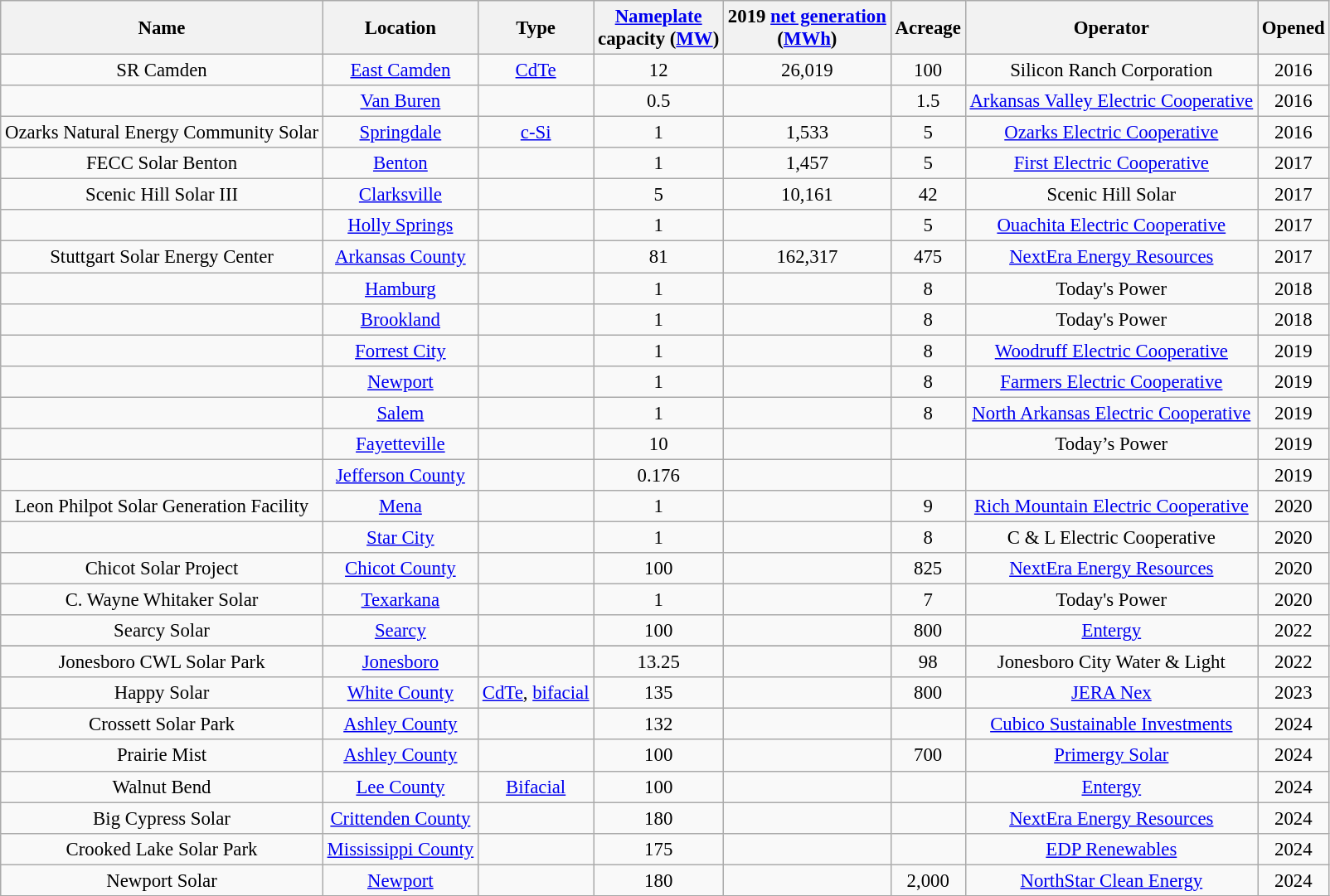<table class="wikitable sortable" style="font-size:95%; text-align:center;">
<tr>
<th>Name</th>
<th>Location</th>
<th>Type</th>
<th><a href='#'>Nameplate</a><br>capacity (<a href='#'>MW</a>)</th>
<th>2019 <a href='#'>net generation</a><br> (<a href='#'>MWh</a>)</th>
<th>Acreage</th>
<th>Operator</th>
<th>Opened</th>
</tr>
<tr>
<td>SR Camden</td>
<td><a href='#'>East Camden</a></td>
<td><a href='#'>CdTe</a></td>
<td>12</td>
<td>26,019</td>
<td>100</td>
<td>Silicon Ranch Corporation</td>
<td>2016</td>
</tr>
<tr>
<td></td>
<td><a href='#'>Van Buren</a></td>
<td></td>
<td>0.5</td>
<td></td>
<td>1.5</td>
<td><a href='#'>Arkansas Valley Electric Cooperative</a></td>
<td>2016</td>
</tr>
<tr>
<td>Ozarks Natural Energy Community Solar</td>
<td><a href='#'>Springdale</a></td>
<td><a href='#'>c-Si</a></td>
<td>1</td>
<td>1,533</td>
<td>5</td>
<td><a href='#'>Ozarks Electric Cooperative</a></td>
<td>2016</td>
</tr>
<tr>
<td>FECC Solar Benton</td>
<td><a href='#'>Benton</a></td>
<td></td>
<td>1</td>
<td>1,457</td>
<td>5</td>
<td><a href='#'>First Electric Cooperative</a></td>
<td>2017</td>
</tr>
<tr>
<td>Scenic Hill Solar III</td>
<td><a href='#'>Clarksville</a></td>
<td></td>
<td>5</td>
<td>10,161</td>
<td>42</td>
<td>Scenic Hill Solar</td>
<td>2017</td>
</tr>
<tr>
<td></td>
<td><a href='#'>Holly Springs</a></td>
<td></td>
<td>1</td>
<td></td>
<td>5</td>
<td><a href='#'>Ouachita Electric Cooperative</a></td>
<td>2017</td>
</tr>
<tr>
<td>Stuttgart Solar Energy Center</td>
<td><a href='#'>Arkansas County</a></td>
<td></td>
<td>81</td>
<td>162,317</td>
<td>475</td>
<td><a href='#'>NextEra Energy Resources</a></td>
<td>2017</td>
</tr>
<tr>
<td></td>
<td><a href='#'>Hamburg</a></td>
<td></td>
<td>1</td>
<td></td>
<td>8</td>
<td>Today's Power</td>
<td>2018</td>
</tr>
<tr>
<td></td>
<td><a href='#'>Brookland</a></td>
<td></td>
<td>1</td>
<td></td>
<td>8</td>
<td>Today's Power</td>
<td>2018</td>
</tr>
<tr>
<td></td>
<td><a href='#'>Forrest City</a></td>
<td></td>
<td>1</td>
<td></td>
<td>8</td>
<td><a href='#'>Woodruff Electric Cooperative</a></td>
<td>2019</td>
</tr>
<tr>
<td></td>
<td><a href='#'>Newport</a></td>
<td></td>
<td>1</td>
<td></td>
<td>8</td>
<td><a href='#'>Farmers Electric Cooperative</a></td>
<td>2019</td>
</tr>
<tr>
<td></td>
<td><a href='#'>Salem</a></td>
<td></td>
<td>1</td>
<td></td>
<td>8</td>
<td><a href='#'>North Arkansas Electric Cooperative</a></td>
<td>2019</td>
</tr>
<tr>
<td></td>
<td><a href='#'>Fayetteville</a></td>
<td></td>
<td>10</td>
<td></td>
<td></td>
<td>Today’s Power</td>
<td>2019</td>
</tr>
<tr>
<td></td>
<td><a href='#'>Jefferson County</a></td>
<td></td>
<td>0.176</td>
<td></td>
<td></td>
<td></td>
<td>2019</td>
</tr>
<tr>
<td>Leon Philpot Solar Generation Facility</td>
<td><a href='#'>Mena</a></td>
<td></td>
<td>1</td>
<td></td>
<td>9</td>
<td><a href='#'>Rich Mountain Electric Cooperative</a></td>
<td>2020</td>
</tr>
<tr>
<td></td>
<td><a href='#'>Star City</a></td>
<td></td>
<td>1</td>
<td></td>
<td>8</td>
<td>C & L Electric Cooperative</td>
<td>2020</td>
</tr>
<tr>
<td>Chicot Solar Project</td>
<td><a href='#'>Chicot County</a></td>
<td></td>
<td>100</td>
<td></td>
<td>825</td>
<td><a href='#'>NextEra Energy Resources</a></td>
<td>2020</td>
</tr>
<tr>
<td>C. Wayne Whitaker Solar</td>
<td><a href='#'>Texarkana</a></td>
<td></td>
<td>1</td>
<td></td>
<td>7</td>
<td>Today's Power</td>
<td>2020</td>
</tr>
<tr>
<td>Searcy Solar</td>
<td><a href='#'>Searcy</a></td>
<td></td>
<td>100</td>
<td></td>
<td>800</td>
<td><a href='#'>Entergy</a></td>
<td>2022</td>
</tr>
<tr>
</tr>
<tr>
<td>Jonesboro CWL Solar Park</td>
<td><a href='#'>Jonesboro</a></td>
<td></td>
<td>13.25</td>
<td></td>
<td>98</td>
<td>Jonesboro City Water & Light</td>
<td>2022</td>
</tr>
<tr>
<td>Happy Solar</td>
<td><a href='#'>White County</a></td>
<td><a href='#'>CdTe</a>, <a href='#'>bifacial</a></td>
<td>135</td>
<td></td>
<td>800</td>
<td><a href='#'>JERA Nex</a></td>
<td>2023</td>
</tr>
<tr>
<td>Crossett Solar Park</td>
<td><a href='#'>Ashley County</a></td>
<td></td>
<td>132</td>
<td></td>
<td></td>
<td><a href='#'>Cubico Sustainable Investments</a></td>
<td>2024</td>
</tr>
<tr>
<td>Prairie Mist</td>
<td><a href='#'>Ashley County</a></td>
<td></td>
<td>100</td>
<td></td>
<td>700</td>
<td><a href='#'>Primergy Solar</a></td>
<td>2024</td>
</tr>
<tr>
<td>Walnut Bend</td>
<td><a href='#'>Lee County</a></td>
<td><a href='#'>Bifacial</a></td>
<td>100</td>
<td></td>
<td></td>
<td><a href='#'>Entergy</a></td>
<td>2024</td>
</tr>
<tr>
<td>Big Cypress Solar</td>
<td><a href='#'>Crittenden County</a></td>
<td></td>
<td>180</td>
<td></td>
<td></td>
<td><a href='#'>NextEra Energy Resources</a></td>
<td>2024</td>
</tr>
<tr>
<td>Crooked Lake Solar Park</td>
<td><a href='#'>Mississippi County</a></td>
<td></td>
<td>175</td>
<td></td>
<td></td>
<td><a href='#'>EDP Renewables</a></td>
<td>2024</td>
</tr>
<tr>
<td>Newport Solar</td>
<td><a href='#'>Newport</a></td>
<td></td>
<td>180</td>
<td></td>
<td>2,000</td>
<td><a href='#'>NorthStar Clean Energy</a></td>
<td>2024</td>
</tr>
<tr>
</tr>
</table>
